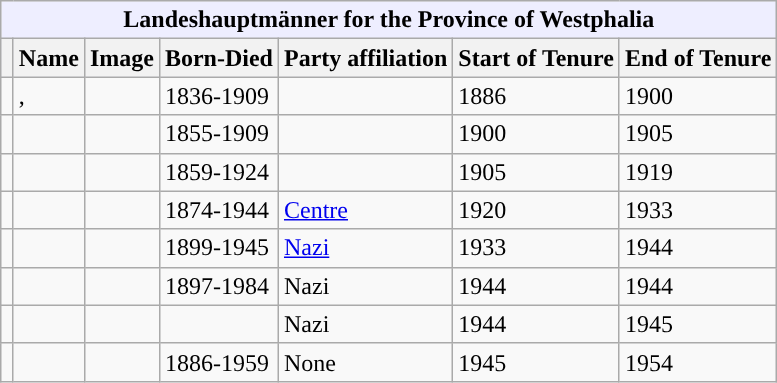<table class="wikitable" text-align:center;">
<tr>
<th colspan="8" style="background:#eef; text-align:center;">Landeshauptmänner for the Province of Westphalia</th>
</tr>
<tr style="background:#eef;">
<th></th>
<th>Name</th>
<th>Image</th>
<th>Born-Died</th>
<th>Party affiliation</th>
<th>Start of Tenure</th>
<th>End of Tenure</th>
</tr>
<tr>
<td align="center"></td>
<td>, </td>
<td></td>
<td>1836-1909</td>
<td></td>
<td>1886</td>
<td>1900</td>
</tr>
<tr>
<td align="center"></td>
<td></td>
<td></td>
<td>1855-1909</td>
<td></td>
<td>1900</td>
<td>1905</td>
</tr>
<tr>
<td align="center"></td>
<td></td>
<td></td>
<td>1859-1924</td>
<td></td>
<td>1905</td>
<td>1919</td>
</tr>
<tr>
<td></td>
<td></td>
<td></td>
<td>1874-1944</td>
<td><a href='#'>Centre</a></td>
<td>1920</td>
<td>1933</td>
</tr>
<tr>
<td width="1"></td>
<td></td>
<td></td>
<td>1899-1945</td>
<td><a href='#'>Nazi</a></td>
<td>1933</td>
<td>1944</td>
</tr>
<tr>
<td></td>
<td></td>
<td></td>
<td>1897-1984</td>
<td>Nazi</td>
<td>1944</td>
<td>1944</td>
</tr>
<tr>
<td></td>
<td></td>
<td></td>
<td></td>
<td>Nazi</td>
<td>1944</td>
<td>1945</td>
</tr>
<tr>
<td align="center"></td>
<td></td>
<td></td>
<td>1886-1959</td>
<td>None</td>
<td>1945</td>
<td>1954</td>
</tr>
</table>
